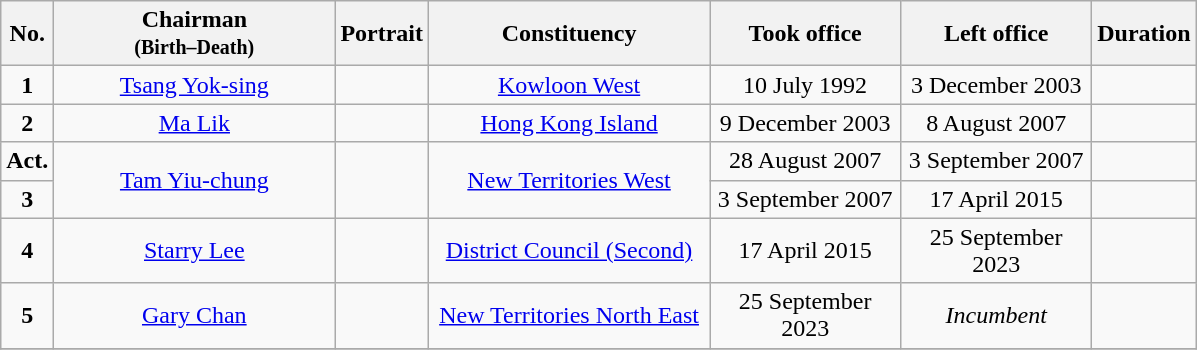<table class="wikitable" style="text-align:center">
<tr>
<th width=10px>No.</th>
<th width=180px>Chairman<br><small>(Birth–Death)</small></th>
<th width=1px>Portrait</th>
<th width=180px>Constituency</th>
<th width=120px>Took office</th>
<th width=120px>Left office</th>
<th>Duration</th>
</tr>
<tr>
<td><strong>1</strong></td>
<td><a href='#'>Tsang Yok-sing</a><br></td>
<td></td>
<td><a href='#'>Kowloon West</a></td>
<td>10 July 1992</td>
<td>3 December 2003</td>
<td></td>
</tr>
<tr>
<td><strong>2</strong></td>
<td><a href='#'>Ma Lik</a><br></td>
<td></td>
<td><a href='#'>Hong Kong Island</a></td>
<td>9 December 2003</td>
<td>8 August 2007</td>
<td></td>
</tr>
<tr>
<td><strong>Act.</strong></td>
<td rowspan="2"><a href='#'>Tam Yiu-chung</a><br></td>
<td rowspan="2"></td>
<td rowspan="2"><a href='#'>New Territories West</a></td>
<td>28 August 2007</td>
<td>3 September 2007</td>
<td></td>
</tr>
<tr>
<td><strong>3</strong></td>
<td>3 September 2007</td>
<td>17 April 2015</td>
<td></td>
</tr>
<tr>
<td><strong>4</strong></td>
<td><a href='#'>Starry Lee</a><br></td>
<td></td>
<td><a href='#'>District Council (Second)</a></td>
<td>17 April 2015</td>
<td>25 September 2023</td>
<td></td>
</tr>
<tr>
<td><strong>5</strong></td>
<td><a href='#'>Gary Chan</a><br></td>
<td></td>
<td><a href='#'>New Territories North East</a></td>
<td>25 September 2023</td>
<td><em>Incumbent</em></td>
<td></td>
</tr>
<tr>
</tr>
</table>
